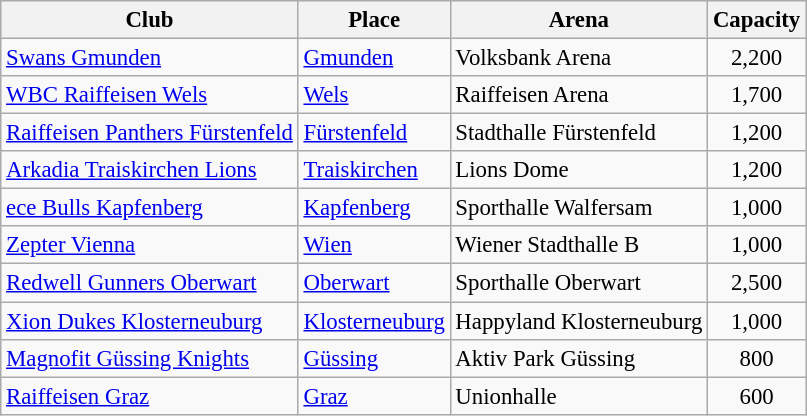<table class="wikitable sortable" style="font-size:95%;">
<tr>
<th>Club</th>
<th>Place</th>
<th>Arena</th>
<th>Capacity</th>
</tr>
<tr>
<td><a href='#'>Swans Gmunden</a></td>
<td><a href='#'>Gmunden</a></td>
<td>Volksbank Arena</td>
<td align="center">2,200</td>
</tr>
<tr>
<td><a href='#'>WBC Raiffeisen Wels</a></td>
<td><a href='#'>Wels</a></td>
<td>Raiffeisen Arena</td>
<td align="center">1,700</td>
</tr>
<tr>
<td><a href='#'>Raiffeisen Panthers Fürstenfeld</a></td>
<td><a href='#'>Fürstenfeld</a></td>
<td>Stadthalle Fürstenfeld</td>
<td align="center">1,200</td>
</tr>
<tr>
<td><a href='#'>Arkadia Traiskirchen Lions</a></td>
<td><a href='#'>Traiskirchen</a></td>
<td>Lions Dome</td>
<td align="center">1,200</td>
</tr>
<tr>
<td><a href='#'>ece Bulls Kapfenberg</a></td>
<td><a href='#'>Kapfenberg</a></td>
<td>Sporthalle Walfersam</td>
<td align="center">1,000</td>
</tr>
<tr>
<td><a href='#'>Zepter Vienna</a></td>
<td><a href='#'>Wien</a></td>
<td>Wiener Stadthalle B</td>
<td align="center">1,000</td>
</tr>
<tr>
<td><a href='#'>Redwell Gunners Oberwart</a></td>
<td><a href='#'>Oberwart</a></td>
<td>Sporthalle Oberwart</td>
<td align="center">2,500</td>
</tr>
<tr>
<td><a href='#'>Xion Dukes Klosterneuburg</a></td>
<td><a href='#'>Klosterneuburg</a></td>
<td>Happyland Klosterneuburg</td>
<td align="center">1,000</td>
</tr>
<tr>
<td><a href='#'>Magnofit Güssing Knights</a></td>
<td><a href='#'>Güssing</a></td>
<td>Aktiv Park Güssing</td>
<td align="center">800</td>
</tr>
<tr>
<td><a href='#'>Raiffeisen Graz</a></td>
<td><a href='#'>Graz</a></td>
<td>Unionhalle</td>
<td align="center">600</td>
</tr>
</table>
